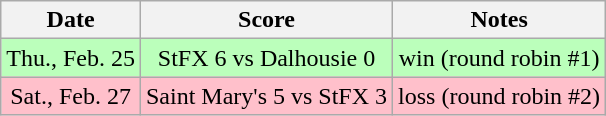<table class="wikitable">
<tr>
<th>Date</th>
<th>Score</th>
<th>Notes</th>
</tr>
<tr align="center" bgcolor="bbffbb">
<td>Thu., Feb. 25</td>
<td>StFX 6 vs Dalhousie 0</td>
<td>win (round robin #1)</td>
</tr>
<tr align="center" bgcolor="pink">
<td>Sat., Feb. 27</td>
<td>Saint Mary's 5 vs StFX 3</td>
<td>loss (round robin #2)</td>
</tr>
</table>
